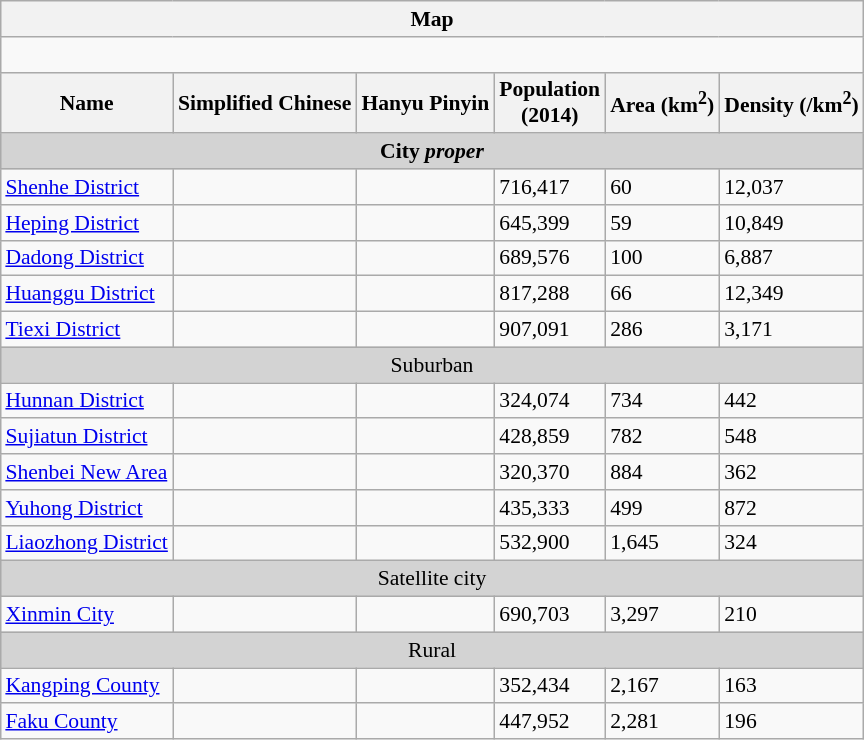<table class="wikitable"  style="font-size:90%; margin:auto;">
<tr>
<th colspan="6">Map</th>
</tr>
<tr>
<td colspan="6"><div><br>














</div></td>
</tr>
<tr>
<th>Name</th>
<th>Simplified Chinese</th>
<th>Hanyu Pinyin</th>
<th>Population<br>(2014)</th>
<th>Area (km<sup>2</sup>)</th>
<th>Density (/km<sup>2</sup>)</th>
</tr>
<tr>
<td colspan="7"  style="text-align:center; background:#d3d3d3;"><strong>City <em>proper<strong><em></td>
</tr>
<tr>
<td><a href='#'>Shenhe District</a></td>
<td></td>
<td></td>
<td>716,417</td>
<td>60</td>
<td>12,037</td>
</tr>
<tr>
<td><a href='#'>Heping District</a></td>
<td></td>
<td></td>
<td>645,399</td>
<td>59</td>
<td>10,849</td>
</tr>
<tr>
<td><a href='#'>Dadong District</a></td>
<td></td>
<td></td>
<td>689,576</td>
<td>100</td>
<td>6,887</td>
</tr>
<tr>
<td><a href='#'>Huanggu District</a></td>
<td></td>
<td></td>
<td>817,288</td>
<td>66</td>
<td>12,349</td>
</tr>
<tr>
<td><a href='#'>Tiexi District</a></td>
<td></td>
<td></td>
<td>907,091</td>
<td>286</td>
<td>3,171</td>
</tr>
<tr>
<td colspan="7"  style="text-align:center; background:#d3d3d3;"></strong>Suburban<strong></td>
</tr>
<tr>
<td><a href='#'>Hunnan District</a></td>
<td></td>
<td></td>
<td>324,074</td>
<td>734</td>
<td>442</td>
</tr>
<tr>
<td><a href='#'>Sujiatun District</a></td>
<td></td>
<td></td>
<td>428,859</td>
<td>782</td>
<td>548</td>
</tr>
<tr>
<td><a href='#'>Shenbei New Area</a></td>
<td></td>
<td></td>
<td>320,370</td>
<td>884</td>
<td>362</td>
</tr>
<tr>
<td><a href='#'>Yuhong District</a></td>
<td></td>
<td></td>
<td>435,333</td>
<td>499</td>
<td>872</td>
</tr>
<tr>
<td><a href='#'>Liaozhong District</a></td>
<td></td>
<td></td>
<td>532,900</td>
<td>1,645</td>
<td>324</td>
</tr>
<tr>
<td colspan="7"  style="text-align:center; background:#d3d3d3;"></strong>Satellite city<strong></td>
</tr>
<tr>
<td><a href='#'>Xinmin City</a></td>
<td></td>
<td></td>
<td>690,703</td>
<td>3,297</td>
<td>210</td>
</tr>
<tr>
<td colspan="7"  style="text-align:center; background:#d3d3d3;"></strong>Rural<strong></td>
</tr>
<tr>
<td><a href='#'>Kangping County</a></td>
<td></td>
<td></td>
<td>352,434</td>
<td>2,167</td>
<td>163</td>
</tr>
<tr>
<td><a href='#'>Faku County</a></td>
<td></td>
<td></td>
<td>447,952</td>
<td>2,281</td>
<td>196</td>
</tr>
</table>
